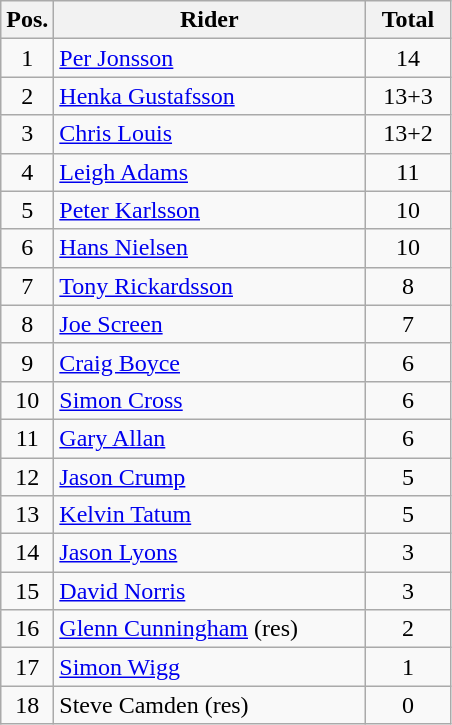<table class=wikitable>
<tr>
<th width=25px>Pos.</th>
<th width=200px>Rider</th>
<th width=50px>Total</th>
</tr>
<tr align=center >
<td>1</td>
<td align=left> <a href='#'>Per Jonsson</a></td>
<td>14</td>
</tr>
<tr align=center>
<td>2</td>
<td align=left> <a href='#'>Henka Gustafsson</a></td>
<td>13+3</td>
</tr>
<tr align=center>
<td>3</td>
<td align=left> <a href='#'>Chris Louis</a></td>
<td>13+2</td>
</tr>
<tr align=center>
<td>4</td>
<td align=left> <a href='#'>Leigh Adams</a></td>
<td>11</td>
</tr>
<tr align=center>
<td>5</td>
<td align=left> <a href='#'>Peter Karlsson</a></td>
<td>10</td>
</tr>
<tr align=center>
<td>6</td>
<td align=left> <a href='#'>Hans Nielsen</a></td>
<td>10</td>
</tr>
<tr align=center>
<td>7</td>
<td align=left> <a href='#'>Tony Rickardsson</a></td>
<td>8</td>
</tr>
<tr align=center>
<td>8</td>
<td align=left> <a href='#'>Joe Screen</a></td>
<td>7</td>
</tr>
<tr align=center>
<td>9</td>
<td align=left> <a href='#'>Craig Boyce</a></td>
<td>6</td>
</tr>
<tr align=center>
<td>10</td>
<td align=left> <a href='#'>Simon Cross</a></td>
<td>6</td>
</tr>
<tr align=center>
<td>11</td>
<td align=left> <a href='#'>Gary Allan</a></td>
<td>6</td>
</tr>
<tr align=center>
<td>12</td>
<td align=left> <a href='#'>Jason Crump</a></td>
<td>5</td>
</tr>
<tr align=center>
<td>13</td>
<td align=left> <a href='#'>Kelvin Tatum</a></td>
<td>5</td>
</tr>
<tr align=center>
<td>14</td>
<td align=left> <a href='#'>Jason Lyons</a></td>
<td>3</td>
</tr>
<tr align=center>
<td>15</td>
<td align=left> <a href='#'>David Norris</a></td>
<td>3</td>
</tr>
<tr align=center>
<td>16</td>
<td align=left> <a href='#'>Glenn Cunningham</a> (res)</td>
<td>2</td>
</tr>
<tr align=center>
<td>17</td>
<td align=left> <a href='#'>Simon Wigg</a></td>
<td>1</td>
</tr>
<tr align=center>
<td>18</td>
<td align=left> Steve Camden (res)</td>
<td>0</td>
</tr>
</table>
